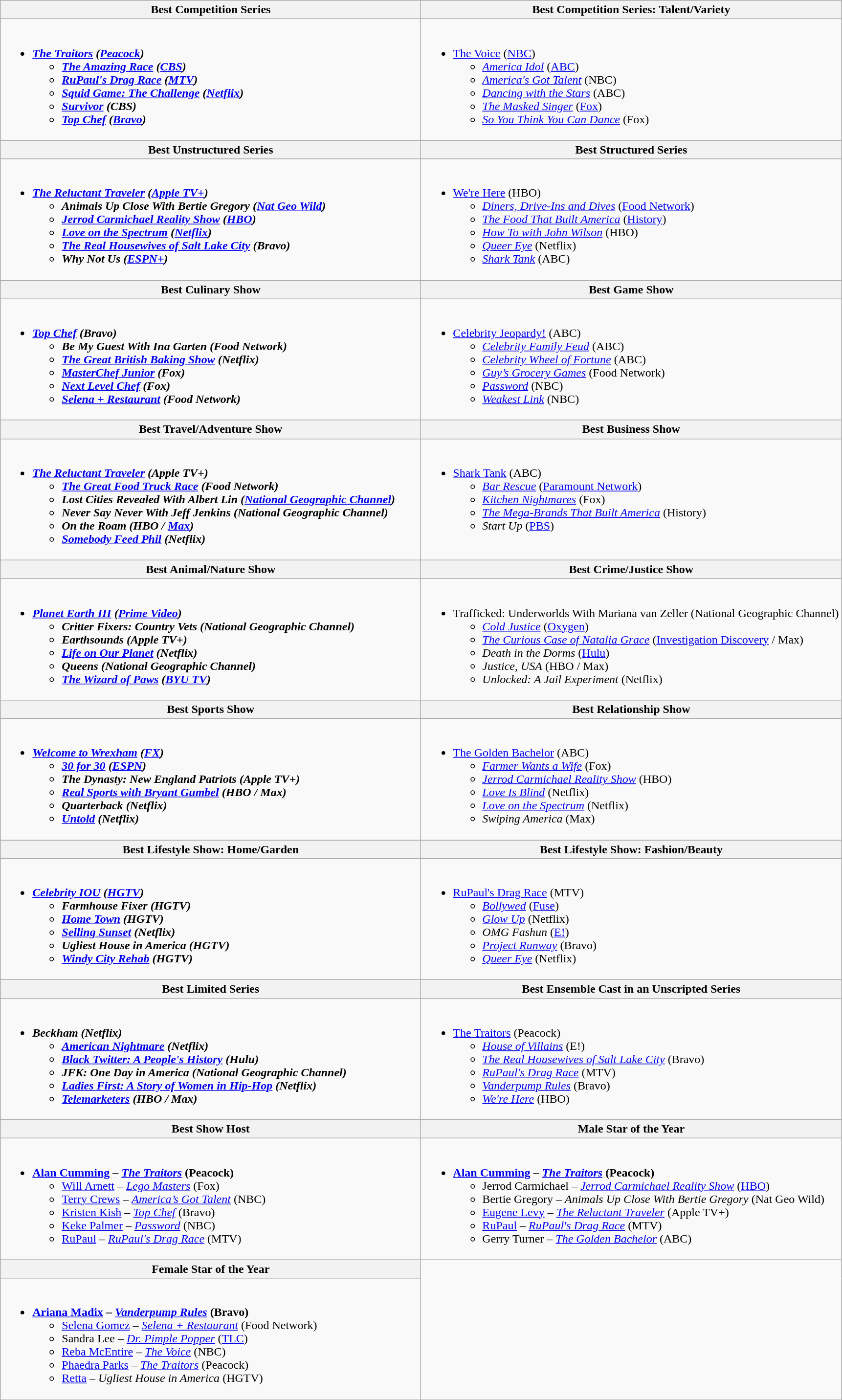<table class=wikitable>
<tr>
<th style="width:50%">Best Competition Series</th>
<th style="width:50%">Best Competition Series: Talent/Variety</th>
</tr>
<tr>
<td valign="top"><br><ul><li><strong><em><a href='#'>The Traitors</a><em> (<a href='#'>Peacock</a>)<strong><ul><li></em><a href='#'>The Amazing Race</a><em> (<a href='#'>CBS</a>)</li><li></em><a href='#'>RuPaul's Drag Race</a><em> (<a href='#'>MTV</a>)</li><li></em><a href='#'>Squid Game: The Challenge</a><em> (<a href='#'>Netflix</a>)</li><li></em><a href='#'>Survivor</a><em> (CBS)</li><li></em><a href='#'>Top Chef</a><em> (<a href='#'>Bravo</a>)</li></ul></li></ul></td>
<td valign="top"><br><ul><li></em></strong><a href='#'>The Voice</a></em> (<a href='#'>NBC</a>)</strong><ul><li><em><a href='#'>America Idol</a></em> (<a href='#'>ABC</a>)</li><li><em><a href='#'>America's Got Talent</a></em> (NBC)</li><li><em><a href='#'>Dancing with the Stars</a></em> (ABC)</li><li><em><a href='#'>The Masked Singer</a></em> (<a href='#'>Fox</a>)</li><li><em><a href='#'>So You Think You Can Dance</a></em> (Fox)</li></ul></li></ul></td>
</tr>
<tr>
<th style="width:50%">Best Unstructured Series</th>
<th style="width:50%">Best Structured Series</th>
</tr>
<tr>
<td valign="top"><br><ul><li><strong><em><a href='#'>The Reluctant Traveler</a><em> (<a href='#'>Apple TV+</a>)<strong><ul><li></em>Animals Up Close With Bertie Gregory<em> (<a href='#'>Nat Geo Wild</a>)</li><li></em><a href='#'>Jerrod Carmichael Reality Show</a><em> (<a href='#'>HBO</a>)</li><li></em><a href='#'>Love on the Spectrum</a><em> (<a href='#'>Netflix</a>)</li><li></em><a href='#'>The Real Housewives of Salt Lake City</a><em> (Bravo)</li><li></em>Why Not Us<em> (<a href='#'>ESPN+</a>)</li></ul></li></ul></td>
<td valign="top"><br><ul><li></em></strong><a href='#'>We're Here</a></em> (HBO)</strong><ul><li><em><a href='#'>Diners, Drive-Ins and Dives</a></em> (<a href='#'>Food Network</a>)</li><li><em><a href='#'>The Food That Built America</a></em> (<a href='#'>History</a>)</li><li><em><a href='#'>How To with John Wilson</a></em> (HBO)</li><li><em><a href='#'>Queer Eye</a></em> (Netflix)</li><li><em><a href='#'>Shark Tank</a></em> (ABC)</li></ul></li></ul></td>
</tr>
<tr>
<th style="width:50%">Best Culinary Show</th>
<th style="width:50%">Best Game Show</th>
</tr>
<tr>
<td valign="top"><br><ul><li><strong><em><a href='#'>Top Chef</a><em> (Bravo)<strong><ul><li></em>Be My Guest With Ina Garten<em> (Food Network)</li><li></em><a href='#'>The Great British Baking Show</a><em> (Netflix)</li><li></em><a href='#'>MasterChef Junior</a><em> (Fox)</li><li></em><a href='#'>Next Level Chef</a><em> (Fox)</li><li></em><a href='#'>Selena + Restaurant</a><em> (Food Network)</li></ul></li></ul></td>
<td valign="top"><br><ul><li></em></strong><a href='#'>Celebrity Jeopardy!</a></em> (ABC)</strong><ul><li><em><a href='#'>Celebrity Family Feud</a></em> (ABC)</li><li><em><a href='#'>Celebrity Wheel of Fortune</a></em> (ABC)</li><li><em><a href='#'>Guy’s Grocery Games</a></em> (Food Network)</li><li><em><a href='#'>Password</a></em> (NBC)</li><li><em><a href='#'>Weakest Link</a></em> (NBC)</li></ul></li></ul></td>
</tr>
<tr>
<th style="width:50%">Best Travel/Adventure Show</th>
<th style="width:50%">Best Business Show</th>
</tr>
<tr>
<td valign="top"><br><ul><li><strong><em><a href='#'>The Reluctant Traveler</a><em> (Apple TV+)<strong><ul><li></em><a href='#'>The Great Food Truck Race</a><em> (Food Network)</li><li></em>Lost Cities Revealed With Albert Lin<em> (<a href='#'>National Geographic Channel</a>)</li><li></em>Never Say Never With Jeff Jenkins<em> (National Geographic Channel)</li><li></em>On the Roam<em> (HBO / <a href='#'>Max</a>)</li><li></em><a href='#'>Somebody Feed Phil</a><em> (Netflix)</li></ul></li></ul></td>
<td valign="top"><br><ul><li></em></strong><a href='#'>Shark Tank</a></em> (ABC)</strong><ul><li><em><a href='#'>Bar Rescue</a></em> (<a href='#'>Paramount Network</a>)</li><li><em><a href='#'>Kitchen Nightmares</a></em> (Fox)</li><li><em><a href='#'>The Mega-Brands That Built America</a></em> (History)</li><li><em>Start Up</em> (<a href='#'>PBS</a>)</li></ul></li></ul></td>
</tr>
<tr>
<th style="width:50%">Best Animal/Nature Show</th>
<th style="width:50%">Best Crime/Justice Show</th>
</tr>
<tr>
<td valign="top"><br><ul><li><strong><em><a href='#'>Planet Earth III</a><em> (<a href='#'>Prime Video</a>)<strong><ul><li></em>Critter Fixers: Country Vets<em> (National Geographic Channel)</li><li></em>Earthsounds<em> (Apple TV+)</li><li></em><a href='#'>Life on Our Planet</a><em> (Netflix)</li><li></em>Queens<em> (National Geographic Channel)</li><li></em><a href='#'>The Wizard of Paws</a><em> (<a href='#'>BYU TV</a>)</li></ul></li></ul></td>
<td valign="top"><br><ul><li></em></strong>Trafficked: Underworlds With Mariana van Zeller</em> (National Geographic Channel)</strong><ul><li><em><a href='#'>Cold Justice</a></em> (<a href='#'>Oxygen</a>)</li><li><em><a href='#'>The Curious Case of Natalia Grace</a></em> (<a href='#'>Investigation Discovery</a> / Max)</li><li><em>Death in the Dorms</em> (<a href='#'>Hulu</a>)</li><li><em>Justice, USA</em> (HBO / Max)</li><li><em>Unlocked: A Jail Experiment</em> (Netflix)</li></ul></li></ul></td>
</tr>
<tr>
<th style="width:50%">Best Sports Show</th>
<th style="width:50%">Best Relationship Show</th>
</tr>
<tr>
<td valign="top"><br><ul><li><strong><em><a href='#'>Welcome to Wrexham</a><em> (<a href='#'>FX</a>)<strong><ul><li></em><a href='#'>30 for 30</a><em> (<a href='#'>ESPN</a>)</li><li></em>The Dynasty: New England Patriots<em> (Apple TV+)</li><li></em><a href='#'>Real Sports with Bryant Gumbel</a><em> (HBO / Max)</li><li></em>Quarterback<em> (Netflix)</li><li></em><a href='#'>Untold</a><em> (Netflix)</li></ul></li></ul></td>
<td valign="top"><br><ul><li></em></strong><a href='#'>The Golden Bachelor</a></em> (ABC)</strong><ul><li><em><a href='#'>Farmer Wants a Wife</a></em> (Fox)</li><li><em><a href='#'>Jerrod Carmichael Reality Show</a></em> (HBO)</li><li><em><a href='#'>Love Is Blind</a></em> (Netflix)</li><li><em><a href='#'>Love on the Spectrum</a></em> (Netflix)</li><li><em>Swiping America</em> (Max)</li></ul></li></ul></td>
</tr>
<tr>
<th style="width:50%">Best Lifestyle Show: Home/Garden</th>
<th style="width:50%">Best Lifestyle Show: Fashion/Beauty</th>
</tr>
<tr>
<td valign="top"><br><ul><li><strong><em><a href='#'>Celebrity IOU</a><em> (<a href='#'>HGTV</a>)<strong><ul><li></em>Farmhouse Fixer<em> (HGTV)</li><li></em><a href='#'>Home Town</a><em> (HGTV)</li><li></em><a href='#'>Selling Sunset</a><em> (Netflix)</li><li></em>Ugliest House in America<em> (HGTV)</li><li></em><a href='#'>Windy City Rehab</a><em> (HGTV)</li></ul></li></ul></td>
<td valign="top"><br><ul><li></em></strong><a href='#'>RuPaul's Drag Race</a></em> (MTV)</strong><ul><li><em><a href='#'>Bollywed</a></em> (<a href='#'>Fuse</a>)</li><li><em><a href='#'>Glow Up</a></em> (Netflix)</li><li><em>OMG Fashun</em> (<a href='#'>E!</a>)</li><li><em><a href='#'>Project Runway</a></em> (Bravo)</li><li><em><a href='#'>Queer Eye</a></em> (Netflix)</li></ul></li></ul></td>
</tr>
<tr>
<th style="width:50%">Best Limited Series</th>
<th style="width:50%">Best Ensemble Cast in an Unscripted Series</th>
</tr>
<tr>
<td valign="top"><br><ul><li><strong><em>Beckham<em> (Netflix)<strong><ul><li></em><a href='#'>American Nightmare</a><em> (Netflix)</li><li></em><a href='#'>Black Twitter: A People's History</a><em> (Hulu)</li><li></em>JFK: One Day in America<em> (National Geographic Channel)</li><li></em><a href='#'>Ladies First: A Story of Women in Hip-Hop</a><em> (Netflix)</li><li></em><a href='#'>Telemarketers</a><em> (HBO / Max)</li></ul></li></ul></td>
<td valign="top"><br><ul><li></em></strong><a href='#'>The Traitors</a></em> (Peacock)</strong><ul><li><em><a href='#'>House of Villains</a></em> (E!)</li><li><em><a href='#'>The Real Housewives of Salt Lake City</a></em> (Bravo)</li><li><em><a href='#'>RuPaul's Drag Race</a></em> (MTV)</li><li><em><a href='#'>Vanderpump Rules</a></em> (Bravo)</li><li><em><a href='#'>We're Here</a></em> (HBO)</li></ul></li></ul></td>
</tr>
<tr>
<th style="width:50%">Best Show Host</th>
<th style="width:50%">Male Star of the Year</th>
</tr>
<tr>
<td valign="top"><br><ul><li><strong><a href='#'>Alan Cumming</a> – <em><a href='#'>The Traitors</a></em> (Peacock)</strong><ul><li><a href='#'>Will Arnett</a> – <em><a href='#'>Lego Masters</a></em> (Fox)</li><li><a href='#'>Terry Crews</a> – <em><a href='#'>America’s Got Talent</a></em> (NBC)</li><li><a href='#'>Kristen Kish</a> – <em><a href='#'>Top Chef</a></em> (Bravo)</li><li><a href='#'>Keke Palmer</a> – <em><a href='#'>Password</a></em> (NBC)</li><li><a href='#'>RuPaul</a> – <em><a href='#'>RuPaul's Drag Race</a></em> (MTV)</li></ul></li></ul></td>
<td valign="top"><br><ul><li><strong><a href='#'>Alan Cumming</a> – <em><a href='#'>The Traitors</a></em> (Peacock)</strong><ul><li>Jerrod Carmichael – <em><a href='#'>Jerrod Carmichael Reality Show</a></em> (<a href='#'>HBO</a>)</li><li>Bertie Gregory – <em>Animals Up Close With Bertie Gregory</em> (Nat Geo Wild)</li><li><a href='#'>Eugene Levy</a> – <em><a href='#'>The Reluctant Traveler</a></em> (Apple TV+)</li><li><a href='#'>RuPaul</a> – <em><a href='#'>RuPaul's Drag Race</a></em> (MTV)</li><li>Gerry Turner – <em><a href='#'>The Golden Bachelor</a></em> (ABC)</li></ul></li></ul></td>
</tr>
<tr>
<th style="width:50%">Female Star of the Year</th>
</tr>
<tr>
<td valign="top"><br><ul><li><strong><a href='#'>Ariana Madix</a> – <em><a href='#'>Vanderpump Rules</a></em> (Bravo)</strong><ul><li><a href='#'>Selena Gomez</a> – <em><a href='#'>Selena + Restaurant</a></em> (Food Network)</li><li>Sandra Lee – <em><a href='#'>Dr. Pimple Popper</a></em> (<a href='#'>TLC</a>)</li><li><a href='#'>Reba McEntire</a> – <em><a href='#'>The Voice</a></em> (NBC)</li><li><a href='#'>Phaedra Parks</a> – <em><a href='#'>The Traitors</a></em> (Peacock)</li><li><a href='#'>Retta</a> – <em>Ugliest House in America</em> (HGTV)</li></ul></li></ul></td>
</tr>
</table>
